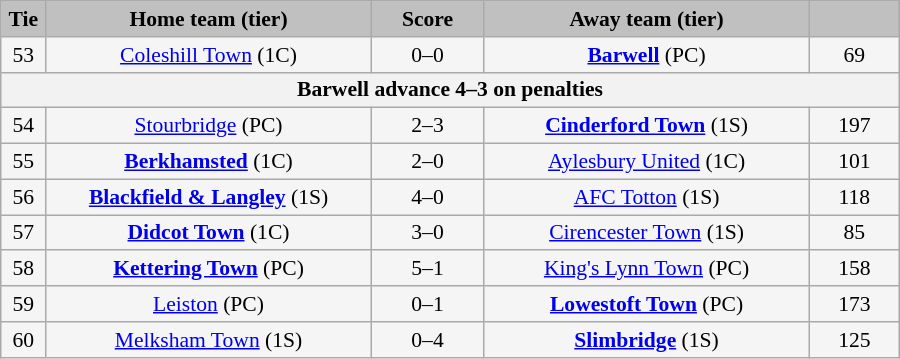<table class="wikitable" style="width: 600px; background:WhiteSmoke; text-align:center; font-size:90%">
<tr>
<td scope="col" style="width:  5.00%; background:silver;"><strong>Tie</strong></td>
<td scope="col" style="width: 36.25%; background:silver;"><strong>Home team (tier)</strong></td>
<td scope="col" style="width: 12.50%; background:silver;"><strong>Score</strong></td>
<td scope="col" style="width: 36.25%; background:silver;"><strong>Away team (tier)</strong></td>
<td scope="col" style="width: 10.00%; background:silver;"><strong></strong></td>
</tr>
<tr>
<td>53</td>
<td><a href='#'>Coleshill Town</a> (1C)</td>
<td>0–0</td>
<td><strong><a href='#'>Barwell</a></strong> (PC)</td>
<td>69</td>
</tr>
<tr>
<th colspan="5">Barwell advance 4–3 on penalties</th>
</tr>
<tr>
<td>54</td>
<td><a href='#'>Stourbridge</a> (PC)</td>
<td>2–3</td>
<td><strong><a href='#'>Cinderford Town</a></strong> (1S)</td>
<td>197</td>
</tr>
<tr>
<td>55</td>
<td><strong><a href='#'>Berkhamsted</a></strong> (1C)</td>
<td>2–0</td>
<td><a href='#'>Aylesbury United</a> (1C)</td>
<td>101</td>
</tr>
<tr>
<td>56</td>
<td><strong><a href='#'>Blackfield & Langley</a></strong> (1S)</td>
<td>4–0</td>
<td><a href='#'>AFC Totton</a> (1S)</td>
<td>118</td>
</tr>
<tr>
<td>57</td>
<td><strong><a href='#'>Didcot Town</a></strong> (1C)</td>
<td>3–0</td>
<td><a href='#'>Cirencester Town</a> (1S)</td>
<td>85</td>
</tr>
<tr>
<td>58</td>
<td><strong><a href='#'>Kettering Town</a></strong> (PC)</td>
<td>5–1</td>
<td><a href='#'>King's Lynn Town</a> (PC)</td>
<td>158</td>
</tr>
<tr>
<td>59</td>
<td><a href='#'>Leiston</a> (PC)</td>
<td>0–1</td>
<td><strong><a href='#'>Lowestoft Town</a></strong> (PC)</td>
<td>173</td>
</tr>
<tr>
<td>60</td>
<td><a href='#'>Melksham Town</a> (1S)</td>
<td>0–4</td>
<td><strong><a href='#'>Slimbridge</a></strong> (1S)</td>
<td>125</td>
</tr>
</table>
